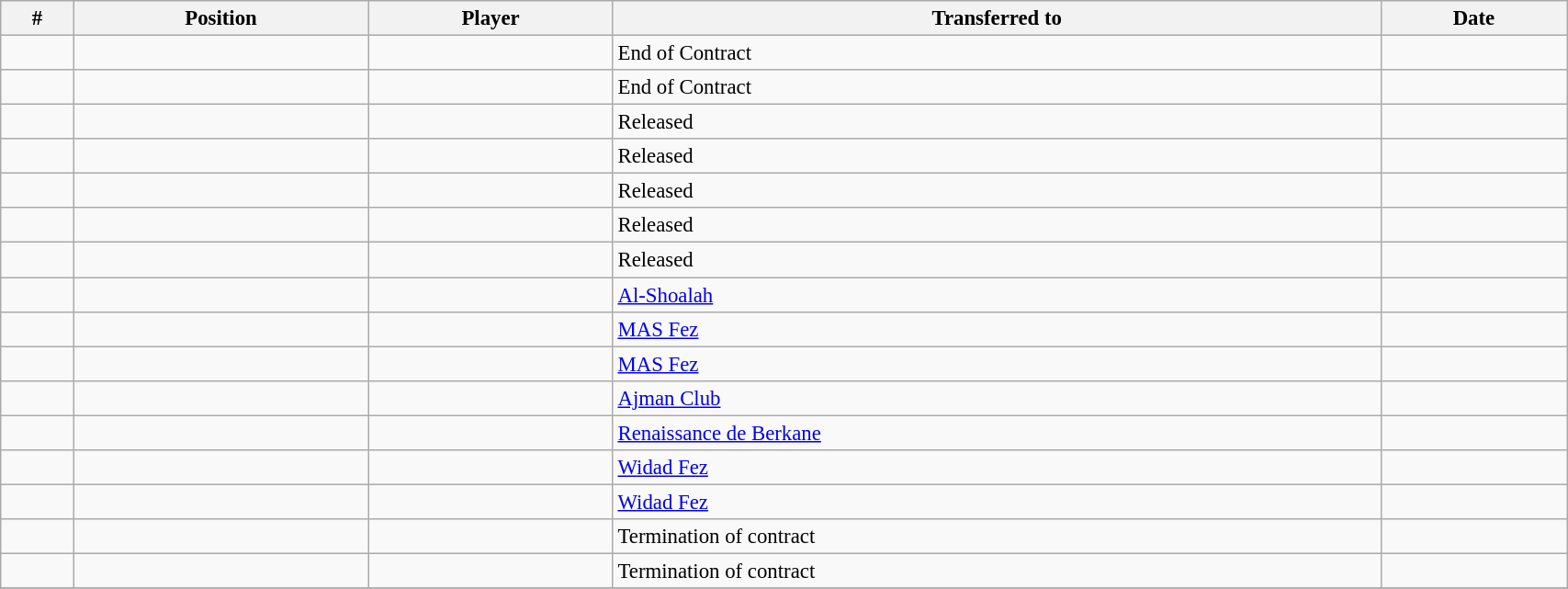<table width=90% class="wikitable sortable" style="text-align:center; font-size:95%; text-align:left">
<tr>
<th>#</th>
<th>Position</th>
<th>Player</th>
<th>Transferred to</th>
<th>Date</th>
</tr>
<tr>
<td></td>
<td></td>
<td></td>
<td>End of Contract</td>
<td></td>
</tr>
<tr>
<td></td>
<td></td>
<td></td>
<td>End of Contract</td>
<td></td>
</tr>
<tr>
<td></td>
<td></td>
<td></td>
<td>Released</td>
<td></td>
</tr>
<tr>
<td></td>
<td></td>
<td></td>
<td>Released</td>
<td></td>
</tr>
<tr>
<td></td>
<td></td>
<td></td>
<td>Released</td>
<td></td>
</tr>
<tr>
<td></td>
<td></td>
<td></td>
<td>Released</td>
<td></td>
</tr>
<tr>
<td></td>
<td></td>
<td></td>
<td>Released</td>
<td></td>
</tr>
<tr>
<td></td>
<td></td>
<td></td>
<td><a href='#'>Al-Shoalah</a> </td>
<td></td>
</tr>
<tr>
<td></td>
<td></td>
<td></td>
<td><a href='#'>MAS Fez</a> </td>
<td></td>
</tr>
<tr>
<td></td>
<td></td>
<td></td>
<td><a href='#'>MAS Fez</a> </td>
<td></td>
</tr>
<tr>
<td></td>
<td></td>
<td></td>
<td><a href='#'>Ajman Club</a> </td>
<td></td>
</tr>
<tr>
<td></td>
<td></td>
<td></td>
<td><a href='#'>Renaissance de Berkane</a> </td>
<td></td>
</tr>
<tr>
<td></td>
<td></td>
<td></td>
<td><a href='#'>Widad Fez</a> </td>
<td></td>
</tr>
<tr>
<td></td>
<td></td>
<td></td>
<td><a href='#'>Widad Fez</a> </td>
<td></td>
</tr>
<tr>
<td></td>
<td></td>
<td></td>
<td>Termination of contract</td>
<td></td>
</tr>
<tr>
<td></td>
<td></td>
<td></td>
<td>Termination of contract</td>
<td></td>
</tr>
<tr>
</tr>
</table>
